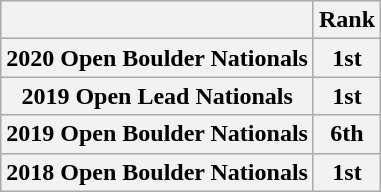<table class="wikitable">
<tr>
<th></th>
<th>Rank</th>
</tr>
<tr>
<th>2020 Open Boulder Nationals</th>
<th>1st</th>
</tr>
<tr>
<th>2019 Open Lead Nationals</th>
<th>1st</th>
</tr>
<tr>
<th>2019 Open Boulder Nationals</th>
<th>6th</th>
</tr>
<tr>
<th>2018 Open Boulder Nationals</th>
<th>1st</th>
</tr>
</table>
